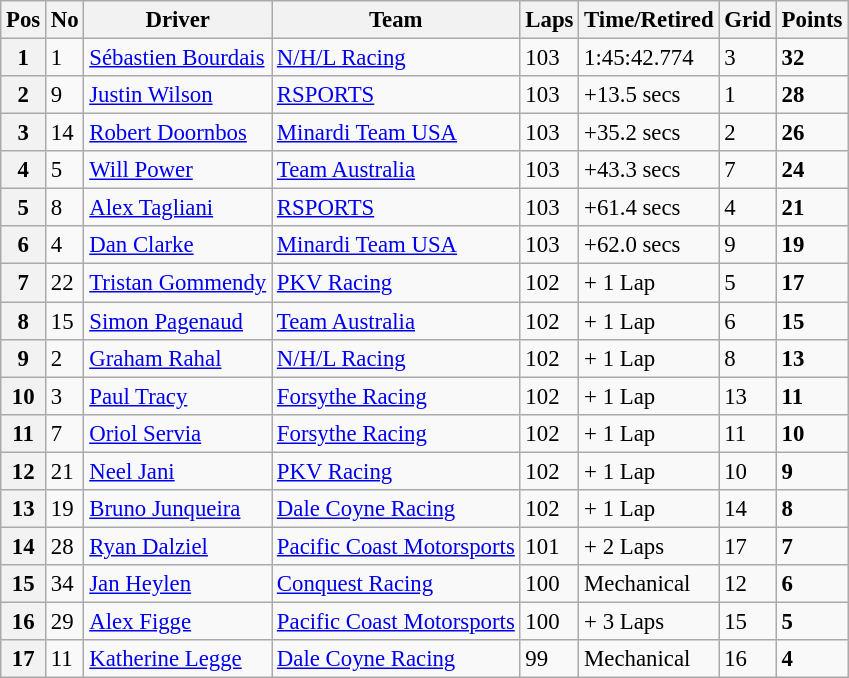<table class="wikitable" style="font-size:95%;">
<tr>
<th>Pos</th>
<th>No</th>
<th>Driver</th>
<th>Team</th>
<th>Laps</th>
<th>Time/Retired</th>
<th>Grid</th>
<th>Points</th>
</tr>
<tr>
<th>1</th>
<td>1</td>
<td> <a href='#'>Sébastien Bourdais</a></td>
<td><a href='#'>N/H/L Racing</a></td>
<td>103</td>
<td>1:45:42.774</td>
<td>3</td>
<td><strong>32</strong></td>
</tr>
<tr>
<th>2</th>
<td>9</td>
<td> <a href='#'>Justin Wilson</a></td>
<td><a href='#'>RSPORTS</a></td>
<td>103</td>
<td>+13.5 secs</td>
<td>1</td>
<td><strong>28</strong></td>
</tr>
<tr>
<th>3</th>
<td>14</td>
<td> <a href='#'>Robert Doornbos</a></td>
<td><a href='#'>Minardi Team USA</a></td>
<td>103</td>
<td>+35.2 secs</td>
<td>2</td>
<td><strong>26</strong></td>
</tr>
<tr>
<th>4</th>
<td>5</td>
<td> <a href='#'>Will Power</a></td>
<td><a href='#'>Team Australia</a></td>
<td>103</td>
<td>+43.3 secs</td>
<td>7</td>
<td><strong>24</strong></td>
</tr>
<tr>
<th>5</th>
<td>8</td>
<td> <a href='#'>Alex Tagliani</a></td>
<td><a href='#'>RSPORTS</a></td>
<td>103</td>
<td>+61.4 secs</td>
<td>4</td>
<td><strong>21</strong></td>
</tr>
<tr>
<th>6</th>
<td>4</td>
<td> <a href='#'>Dan Clarke</a></td>
<td><a href='#'>Minardi Team USA</a></td>
<td>103</td>
<td>+62.0 secs</td>
<td>9</td>
<td><strong>19</strong></td>
</tr>
<tr>
<th>7</th>
<td>22</td>
<td> <a href='#'>Tristan Gommendy</a></td>
<td><a href='#'>PKV Racing</a></td>
<td>102</td>
<td>+ 1 Lap</td>
<td>5</td>
<td><strong>17</strong></td>
</tr>
<tr>
<th>8</th>
<td>15</td>
<td> <a href='#'>Simon Pagenaud</a></td>
<td><a href='#'>Team Australia</a></td>
<td>102</td>
<td>+ 1 Lap</td>
<td>6</td>
<td><strong>15</strong></td>
</tr>
<tr>
<th>9</th>
<td>2</td>
<td> <a href='#'>Graham Rahal</a></td>
<td><a href='#'>N/H/L Racing</a></td>
<td>102</td>
<td>+ 1 Lap</td>
<td>8</td>
<td><strong>13</strong></td>
</tr>
<tr>
<th>10</th>
<td>3</td>
<td> <a href='#'>Paul Tracy</a></td>
<td><a href='#'>Forsythe Racing</a></td>
<td>102</td>
<td>+ 1 Lap</td>
<td>13</td>
<td><strong>11</strong></td>
</tr>
<tr>
<th>11</th>
<td>7</td>
<td> <a href='#'>Oriol Servia</a></td>
<td><a href='#'>Forsythe Racing</a></td>
<td>102</td>
<td>+ 1 Lap</td>
<td>11</td>
<td><strong>10</strong></td>
</tr>
<tr>
<th>12</th>
<td>21</td>
<td> <a href='#'>Neel Jani</a></td>
<td><a href='#'>PKV Racing</a></td>
<td>102</td>
<td>+ 1 Lap</td>
<td>10</td>
<td><strong>9</strong></td>
</tr>
<tr>
<th>13</th>
<td>19</td>
<td> <a href='#'>Bruno Junqueira</a></td>
<td><a href='#'>Dale Coyne Racing</a></td>
<td>102</td>
<td>+ 1 Lap</td>
<td>14</td>
<td><strong>8</strong></td>
</tr>
<tr>
<th>14</th>
<td>28</td>
<td> <a href='#'>Ryan Dalziel</a></td>
<td><a href='#'>Pacific Coast Motorsports</a></td>
<td>101</td>
<td>+ 2 Laps</td>
<td>17</td>
<td><strong>7</strong></td>
</tr>
<tr>
<th>15</th>
<td>34</td>
<td> <a href='#'>Jan Heylen</a></td>
<td><a href='#'>Conquest Racing</a></td>
<td>100</td>
<td>Mechanical</td>
<td>12</td>
<td><strong>6</strong></td>
</tr>
<tr>
<th>16</th>
<td>29</td>
<td> <a href='#'>Alex Figge</a></td>
<td><a href='#'>Pacific Coast Motorsports</a></td>
<td>100</td>
<td>+ 3 Laps</td>
<td>15</td>
<td><strong>5</strong></td>
</tr>
<tr>
<th>17</th>
<td>11</td>
<td> <a href='#'>Katherine Legge</a></td>
<td><a href='#'>Dale Coyne Racing</a></td>
<td>99</td>
<td>Mechanical</td>
<td>16</td>
<td><strong>4</strong></td>
</tr>
</table>
